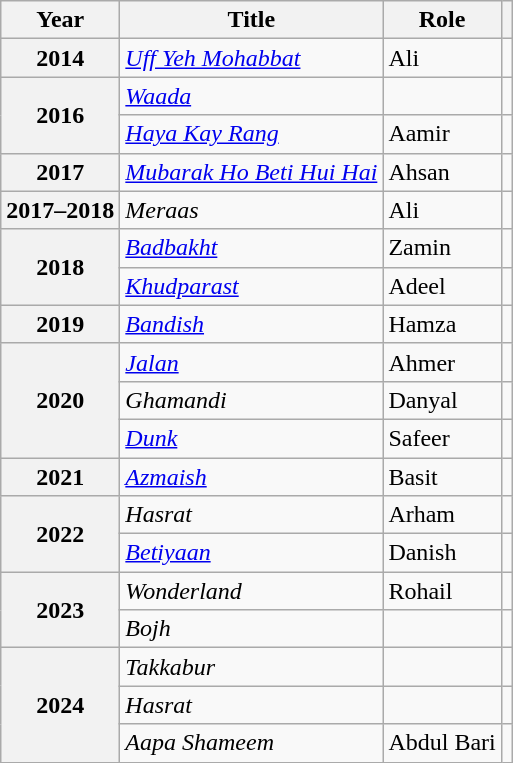<table class="wikitable sortable">
<tr>
<th scope="col">Year</th>
<th scope="col">Title</th>
<th scope="col">Role</th>
<th scope="col"></th>
</tr>
<tr>
<th>2014</th>
<td><em><a href='#'>Uff Yeh Mohabbat</a></em></td>
<td>Ali</td>
<td></td>
</tr>
<tr>
<th rowspan="2">2016</th>
<td><a href='#'><em>Waada</em></a></td>
<td></td>
<td></td>
</tr>
<tr>
<td><em><a href='#'>Haya Kay Rang</a></em></td>
<td>Aamir</td>
<td></td>
</tr>
<tr>
<th>2017</th>
<td><em><a href='#'>Mubarak Ho Beti Hui Hai</a></em></td>
<td>Ahsan</td>
<td></td>
</tr>
<tr>
<th>2017–2018</th>
<td><em>Meraas</em></td>
<td>Ali</td>
<td></td>
</tr>
<tr>
<th rowspan="2">2018</th>
<td><em><a href='#'>Badbakht</a> </em></td>
<td>Zamin</td>
<td></td>
</tr>
<tr>
<td><em><a href='#'>Khudparast</a> </em></td>
<td>Adeel</td>
<td></td>
</tr>
<tr>
<th>2019</th>
<td><a href='#'><em>Bandish</em></a></td>
<td>Hamza</td>
<td></td>
</tr>
<tr>
<th rowspan="3">2020</th>
<td><a href='#'><em>Jalan</em></a></td>
<td>Ahmer</td>
<td></td>
</tr>
<tr>
<td><em>Ghamandi</em></td>
<td>Danyal</td>
<td></td>
</tr>
<tr>
<td><a href='#'><em>Dunk</em></a></td>
<td>Safeer</td>
<td></td>
</tr>
<tr>
<th>2021</th>
<td><em><a href='#'>Azmaish</a> </em></td>
<td>Basit</td>
<td></td>
</tr>
<tr>
<th rowspan="2">2022</th>
<td><em>Hasrat</em></td>
<td>Arham</td>
<td></td>
</tr>
<tr>
<td><em><a href='#'>Betiyaan</a></em></td>
<td>Danish</td>
<td></td>
</tr>
<tr>
<th rowspan="2">2023</th>
<td><em>Wonderland</em></td>
<td>Rohail</td>
<td></td>
</tr>
<tr>
<td><em>Bojh</em></td>
<td></td>
<td></td>
</tr>
<tr>
<th rowspan=3>2024</th>
<td><em>Takkabur</em></td>
<td></td>
<td></td>
</tr>
<tr>
<td><em>Hasrat</em></td>
<td></td>
<td></td>
</tr>
<tr>
<td><em>Aapa Shameem</em></td>
<td>Abdul Bari</td>
<td></td>
</tr>
</table>
